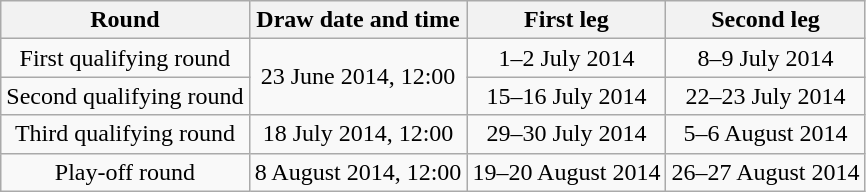<table class="wikitable" style="text-align:center">
<tr>
<th>Round</th>
<th>Draw date and time</th>
<th>First leg</th>
<th>Second leg</th>
</tr>
<tr>
<td>First qualifying round</td>
<td rowspan=2>23 June 2014, 12:00</td>
<td>1–2 July 2014</td>
<td>8–9 July 2014</td>
</tr>
<tr>
<td>Second qualifying round</td>
<td>15–16 July 2014</td>
<td>22–23 July 2014</td>
</tr>
<tr>
<td>Third qualifying round</td>
<td>18 July 2014, 12:00</td>
<td>29–30 July 2014</td>
<td>5–6 August 2014</td>
</tr>
<tr>
<td>Play-off round</td>
<td>8 August 2014, 12:00</td>
<td>19–20 August 2014</td>
<td>26–27 August 2014</td>
</tr>
</table>
